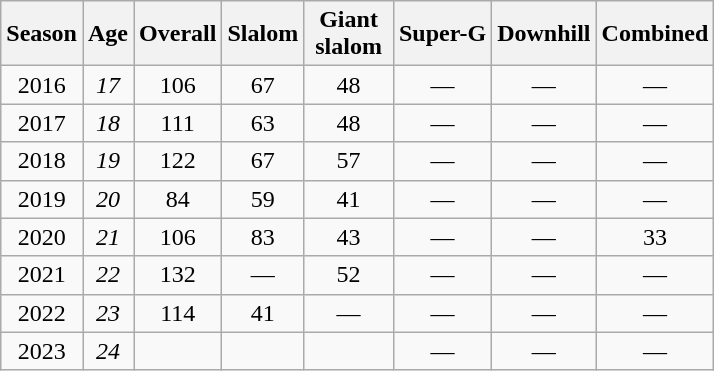<table class=wikitable style="text-align:center">
<tr>
<th>Season</th>
<th>Age</th>
<th>Overall</th>
<th>Slalom</th>
<th>Giant<br> slalom </th>
<th>Super-G</th>
<th>Downhill</th>
<th>Combined</th>
</tr>
<tr>
<td>2016</td>
<td><em>17</em></td>
<td>106</td>
<td>67</td>
<td>48</td>
<td>—</td>
<td>—</td>
<td>—</td>
</tr>
<tr>
<td>2017</td>
<td><em>18</em></td>
<td>111</td>
<td>63</td>
<td>48</td>
<td>—</td>
<td>—</td>
<td>—</td>
</tr>
<tr>
<td>2018</td>
<td><em>19</em></td>
<td>122</td>
<td>67</td>
<td>57</td>
<td>—</td>
<td>—</td>
<td>—</td>
</tr>
<tr>
<td>2019</td>
<td><em>20</em></td>
<td>84</td>
<td>59</td>
<td>41</td>
<td>—</td>
<td>—</td>
<td>—</td>
</tr>
<tr>
<td>2020</td>
<td><em>21</em></td>
<td>106</td>
<td>83</td>
<td>43</td>
<td>—</td>
<td>—</td>
<td>33</td>
</tr>
<tr>
<td>2021</td>
<td><em>22</em></td>
<td>132</td>
<td>—</td>
<td>52</td>
<td>—</td>
<td>—</td>
<td>—</td>
</tr>
<tr>
<td>2022</td>
<td><em>23</em></td>
<td>114</td>
<td>41</td>
<td>—</td>
<td>—</td>
<td>—</td>
<td>—</td>
</tr>
<tr>
<td>2023</td>
<td><em>24</em></td>
<td></td>
<td></td>
<td></td>
<td>—</td>
<td>—</td>
<td>—</td>
</tr>
</table>
